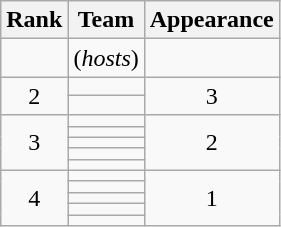<table class=wikitable>
<tr>
<th>Rank</th>
<th>Team</th>
<th>Appearance</th>
</tr>
<tr>
<td></td>
<td> (<em>hosts</em>)</td>
<td></td>
</tr>
<tr>
<td rowspan=2 style="text-align:center;">2</td>
<td></td>
<td rowspan=2 style="text-align:center;">3</td>
</tr>
<tr>
<td></td>
</tr>
<tr>
<td rowspan=5 style="text-align:center;">3</td>
<td></td>
<td rowspan=5 style="text-align:center;">2</td>
</tr>
<tr>
<td></td>
</tr>
<tr>
<td></td>
</tr>
<tr>
<td></td>
</tr>
<tr>
<td></td>
</tr>
<tr>
<td rowspan=5 style="text-align:center;">4</td>
<td></td>
<td rowspan=5 style="text-align:center;">1</td>
</tr>
<tr>
<td></td>
</tr>
<tr>
<td></td>
</tr>
<tr>
<td></td>
</tr>
<tr>
<td></td>
</tr>
</table>
